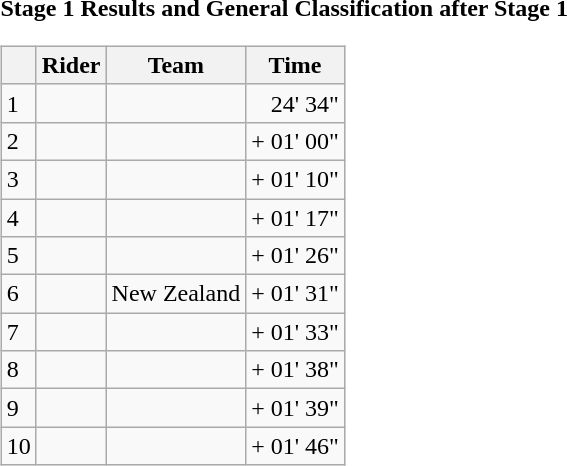<table>
<tr>
<td><strong>Stage 1 Results and General Classification after Stage 1</strong><br><table class="wikitable">
<tr>
<th></th>
<th>Rider</th>
<th>Team</th>
<th>Time</th>
</tr>
<tr>
<td>1</td>
<td> </td>
<td></td>
<td align="right">24' 34"</td>
</tr>
<tr>
<td>2</td>
<td></td>
<td></td>
<td align="right">+ 01' 00"</td>
</tr>
<tr>
<td>3</td>
<td></td>
<td></td>
<td align="right">+ 01' 10"</td>
</tr>
<tr>
<td>4</td>
<td></td>
<td></td>
<td align="right">+ 01' 17"</td>
</tr>
<tr>
<td>5</td>
<td></td>
<td></td>
<td align="right">+ 01' 26"</td>
</tr>
<tr>
<td>6</td>
<td></td>
<td>New Zealand</td>
<td align="right">+ 01' 31"</td>
</tr>
<tr>
<td>7</td>
<td> </td>
<td></td>
<td align="right">+ 01' 33"</td>
</tr>
<tr>
<td>8</td>
<td></td>
<td></td>
<td align="right">+ 01' 38"</td>
</tr>
<tr>
<td>9</td>
<td></td>
<td></td>
<td align="right">+ 01' 39"</td>
</tr>
<tr>
<td>10</td>
<td></td>
<td></td>
<td align="right">+ 01' 46"</td>
</tr>
</table>
</td>
</tr>
</table>
